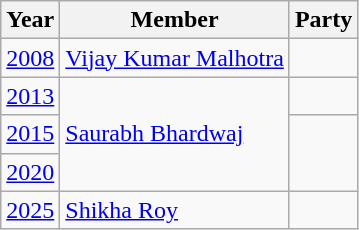<table class="wikitable">
<tr>
<th>Year</th>
<th>Member</th>
<th colspan=2>Party</th>
</tr>
<tr>
<td><a href='#'>2008</a></td>
<td><a href='#'>Vijay Kumar Malhotra</a></td>
<td></td>
</tr>
<tr>
<td><a href='#'>2013</a></td>
<td rowspan="3"><a href='#'>Saurabh Bhardwaj</a></td>
<td></td>
</tr>
<tr>
<td><a href='#'>2015</a></td>
</tr>
<tr>
<td><a href='#'>2020</a></td>
</tr>
<tr>
<td><a href='#'>2025</a></td>
<td><a href='#'>Shikha Roy</a></td>
<td></td>
</tr>
</table>
